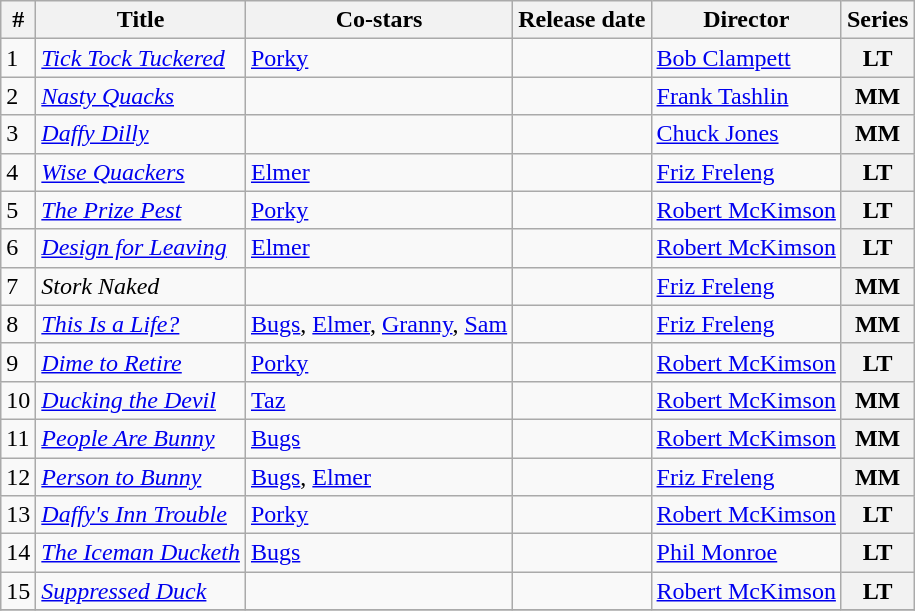<table class="wikitable sortable">
<tr>
<th>#</th>
<th>Title</th>
<th>Co-stars</th>
<th>Release date</th>
<th>Director</th>
<th>Series</th>
</tr>
<tr>
<td>1</td>
<td><em><a href='#'>Tick Tock Tuckered</a></em></td>
<td><a href='#'>Porky</a></td>
<td></td>
<td><a href='#'>Bob Clampett</a></td>
<th>LT</th>
</tr>
<tr>
<td>2</td>
<td><em><a href='#'>Nasty Quacks</a></em></td>
<td></td>
<td></td>
<td><a href='#'>Frank Tashlin</a></td>
<th>MM</th>
</tr>
<tr>
<td>3</td>
<td><em><a href='#'>Daffy Dilly</a></em></td>
<td></td>
<td></td>
<td><a href='#'>Chuck Jones</a></td>
<th>MM</th>
</tr>
<tr>
<td>4</td>
<td><em><a href='#'>Wise Quackers</a></em></td>
<td><a href='#'>Elmer</a></td>
<td></td>
<td><a href='#'>Friz Freleng</a></td>
<th>LT</th>
</tr>
<tr>
<td>5</td>
<td><em><a href='#'>The Prize Pest</a></em></td>
<td><a href='#'>Porky</a></td>
<td></td>
<td><a href='#'>Robert McKimson</a></td>
<th>LT</th>
</tr>
<tr>
<td>6</td>
<td><em><a href='#'>Design for Leaving</a></em> </td>
<td><a href='#'>Elmer</a></td>
<td></td>
<td><a href='#'>Robert McKimson</a></td>
<th>LT</th>
</tr>
<tr>
<td>7</td>
<td><em>Stork Naked</em></td>
<td></td>
<td></td>
<td><a href='#'>Friz Freleng</a></td>
<th>MM</th>
</tr>
<tr>
<td>8</td>
<td><em><a href='#'>This Is a Life?</a></em></td>
<td><a href='#'>Bugs</a>, <a href='#'>Elmer</a>, <a href='#'>Granny</a>, <a href='#'>Sam</a></td>
<td></td>
<td><a href='#'>Friz Freleng</a></td>
<th>MM</th>
</tr>
<tr>
<td>9</td>
<td><em><a href='#'>Dime to Retire</a></em></td>
<td><a href='#'>Porky</a></td>
<td></td>
<td><a href='#'>Robert McKimson</a></td>
<th>LT</th>
</tr>
<tr>
<td>10</td>
<td><em><a href='#'>Ducking the Devil</a></em></td>
<td><a href='#'>Taz</a></td>
<td></td>
<td><a href='#'>Robert McKimson</a></td>
<th>MM</th>
</tr>
<tr>
<td>11</td>
<td><em><a href='#'>People Are Bunny</a></em></td>
<td><a href='#'>Bugs</a></td>
<td></td>
<td><a href='#'>Robert McKimson</a></td>
<th>MM</th>
</tr>
<tr>
<td>12</td>
<td><em><a href='#'>Person to Bunny</a></em></td>
<td><a href='#'>Bugs</a>, <a href='#'>Elmer</a></td>
<td></td>
<td><a href='#'>Friz Freleng</a></td>
<th>MM</th>
</tr>
<tr>
<td>13</td>
<td><em><a href='#'>Daffy's Inn Trouble</a></em></td>
<td><a href='#'>Porky</a></td>
<td></td>
<td><a href='#'>Robert McKimson</a></td>
<th>LT</th>
</tr>
<tr>
<td>14</td>
<td><em><a href='#'>The Iceman Ducketh</a></em></td>
<td><a href='#'>Bugs</a></td>
<td></td>
<td><a href='#'>Phil Monroe</a></td>
<th>LT</th>
</tr>
<tr>
<td>15</td>
<td><em><a href='#'>Suppressed Duck</a></em></td>
<td></td>
<td></td>
<td><a href='#'>Robert McKimson</a></td>
<th>LT</th>
</tr>
<tr>
</tr>
</table>
